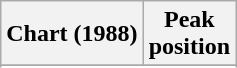<table class="wikitable sortable">
<tr>
<th align="left">Chart (1988)</th>
<th align="center">Peak<br>position</th>
</tr>
<tr>
</tr>
<tr>
</tr>
<tr>
</tr>
<tr>
</tr>
<tr>
</tr>
<tr>
</tr>
<tr>
</tr>
<tr>
</tr>
</table>
